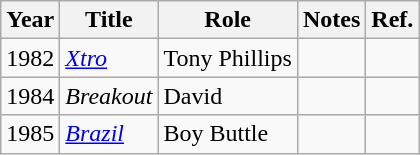<table class="wikitable sortable">
<tr>
<th>Year</th>
<th>Title</th>
<th>Role</th>
<th>Notes</th>
<th>Ref.</th>
</tr>
<tr>
<td>1982</td>
<td><em><a href='#'>Xtro</a></em></td>
<td>Tony Phillips</td>
<td></td>
<td></td>
</tr>
<tr>
<td>1984</td>
<td><em>Breakout</em></td>
<td>David</td>
<td></td>
<td></td>
</tr>
<tr>
<td>1985</td>
<td><em><a href='#'>Brazil</a></em></td>
<td>Boy Buttle</td>
<td></td>
<td></td>
</tr>
</table>
